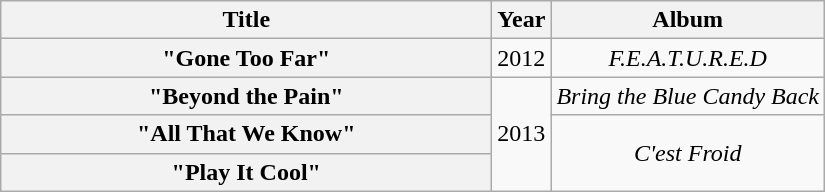<table class="wikitable plainrowheaders" style="text-align:center;">
<tr>
<th scope="col" style="width:20em;">Title</th>
<th scope="col" style="width:1em;">Year</th>
<th scope="col">Album</th>
</tr>
<tr>
<th scope="row">"Gone Too Far"<br></th>
<td>2012</td>
<td><em>F.E.A.T.U.R.E.D</em></td>
</tr>
<tr>
<th scope="row">"Beyond the Pain"<br></th>
<td rowspan="3">2013</td>
<td><em>Bring the Blue Candy Back</em></td>
</tr>
<tr>
<th scope="row">"All That We Know"<br></th>
<td rowspan="2"><em>C'est Froid</em></td>
</tr>
<tr>
<th scope="row">"Play It Cool"<br></th>
</tr>
</table>
